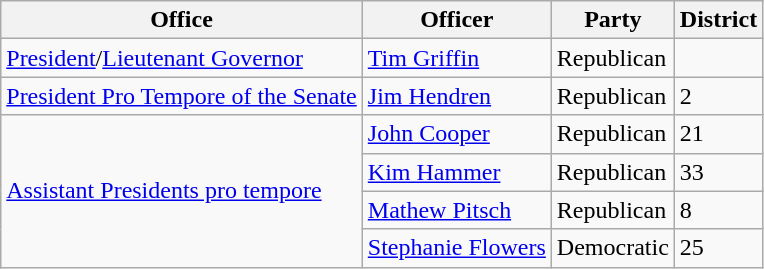<table class="wikitable">
<tr>
<th>Office</th>
<th>Officer</th>
<th>Party</th>
<th>District</th>
</tr>
<tr>
<td><a href='#'>President</a>/<a href='#'>Lieutenant Governor</a></td>
<td><a href='#'>Tim Griffin</a></td>
<td>Republican</td>
<td></td>
</tr>
<tr>
<td><a href='#'>President Pro Tempore of the Senate</a></td>
<td><a href='#'>Jim Hendren</a></td>
<td>Republican</td>
<td>2</td>
</tr>
<tr>
<td rowspan=4><a href='#'>Assistant Presidents pro tempore</a></td>
<td><a href='#'>John Cooper</a></td>
<td>Republican</td>
<td>21</td>
</tr>
<tr>
<td><a href='#'>Kim Hammer</a></td>
<td>Republican</td>
<td>33</td>
</tr>
<tr>
<td><a href='#'>Mathew Pitsch</a></td>
<td>Republican</td>
<td>8</td>
</tr>
<tr>
<td><a href='#'>Stephanie Flowers</a></td>
<td>Democratic</td>
<td>25</td>
</tr>
</table>
